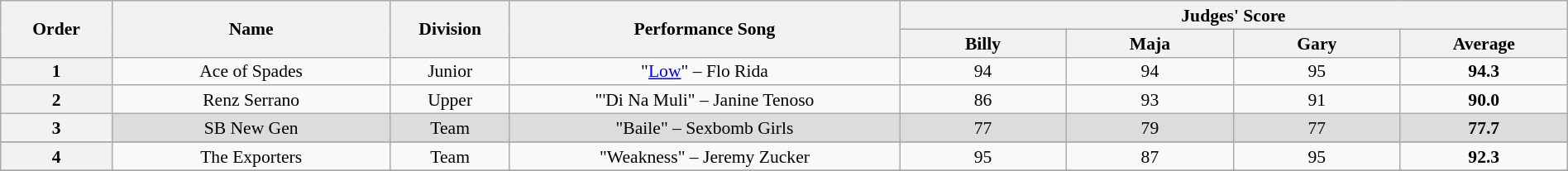<table class="wikitable" style="text-align:center; width:100%; font-size:90%; line-height:16px">
<tr>
<th scope="col" rowspan="2" style="width:04%;">Order</th>
<th scope="col" rowspan="2" style="width:10%;">Name</th>
<th scope="col" rowspan="2" style="width:04%;">Division</th>
<th scope="col" rowspan="2" style="width:14%;">Performance Song</th>
<th scope="col" colspan="4" style="width:24%;">Judges' Score</th>
</tr>
<tr>
<th style="width:06%;">Billy</th>
<th style="width:06%;">Maja</th>
<th style="width:06%;">Gary</th>
<th style="width:06%;">Average</th>
</tr>
<tr>
<th>1</th>
<td>Ace of Spades</td>
<td>Junior</td>
<td>"<a href='#'>Low</a>" – Flo Rida</td>
<td>94</td>
<td>94</td>
<td>95</td>
<td><strong>94.3</strong></td>
</tr>
<tr>
<th>2</th>
<td>Renz Serrano</td>
<td>Upper</td>
<td>"'Di Na Muli" – Janine Tenoso</td>
<td>86</td>
<td>93</td>
<td>91</td>
<td><strong>90.0</strong></td>
</tr>
<tr style="background:#DCDCDC;">
<th>3</th>
<td>SB New Gen</td>
<td>Team</td>
<td>"Baile" – Sexbomb Girls</td>
<td>77</td>
<td>79</td>
<td>77</td>
<td><strong>77.7</strong></td>
</tr>
<tr>
</tr>
<tr>
<th>4</th>
<td>The Exporters</td>
<td>Team</td>
<td>"Weakness" – Jeremy Zucker</td>
<td>95</td>
<td>87</td>
<td>95</td>
<td><strong>92.3</strong></td>
</tr>
<tr>
</tr>
</table>
